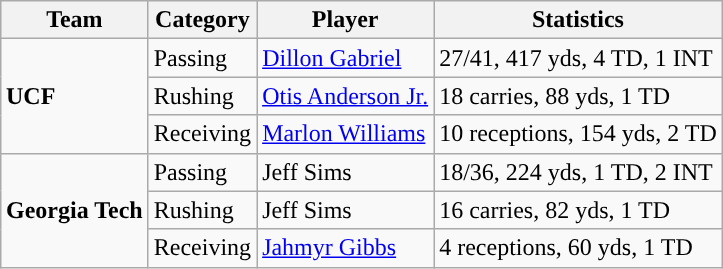<table class="wikitable" style="float: right;">
<tr>
<th>Team</th>
<th>Category</th>
<th>Player</th>
<th>Statistics</th>
</tr>
<tr>
<td rowspan=3><strong>UCF</strong></td>
<td>Passing</td>
<td><a href='#'>Dillon Gabriel</a></td>
<td>27/41, 417 yds, 4 TD, 1 INT</td>
</tr>
<tr>
<td>Rushing</td>
<td><a href='#'>Otis Anderson Jr.</a></td>
<td>18 carries, 88 yds, 1 TD</td>
</tr>
<tr>
<td>Receiving</td>
<td><a href='#'>Marlon Williams</a></td>
<td>10 receptions, 154 yds, 2 TD</td>
</tr>
<tr>
<td rowspan=3><strong>Georgia Tech</strong></td>
<td>Passing</td>
<td>Jeff Sims</td>
<td>18/36, 224 yds, 1 TD, 2 INT</td>
</tr>
<tr>
<td>Rushing</td>
<td>Jeff Sims</td>
<td>16 carries, 82 yds, 1 TD</td>
</tr>
<tr>
<td>Receiving</td>
<td><a href='#'>Jahmyr Gibbs</a></td>
<td>4 receptions, 60 yds, 1 TD</td>
</tr>
</table>
